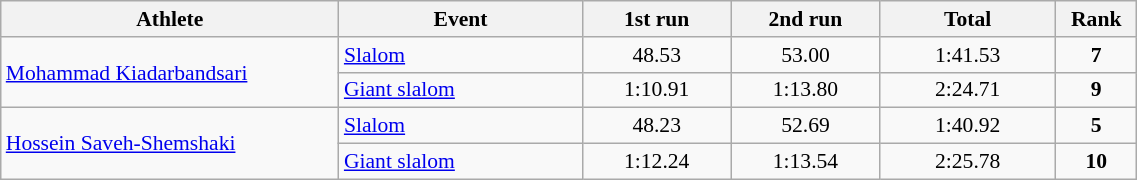<table class="wikitable" width="60%" style="text-align:center; font-size:90%">
<tr>
<th width="25%">Athlete</th>
<th width="18%">Event</th>
<th width="11%">1st run</th>
<th width="11%">2nd run</th>
<th width="13%">Total</th>
<th width="6%">Rank</th>
</tr>
<tr>
<td rowspan=2 align="left"><a href='#'>Mohammad Kiadarbandsari</a></td>
<td align="left"><a href='#'>Slalom</a></td>
<td>48.53</td>
<td>53.00</td>
<td>1:41.53</td>
<td><strong>7</strong></td>
</tr>
<tr>
<td align="left"><a href='#'>Giant slalom</a></td>
<td>1:10.91</td>
<td>1:13.80</td>
<td>2:24.71</td>
<td><strong>9</strong></td>
</tr>
<tr>
<td rowspan=2 align="left"><a href='#'>Hossein Saveh-Shemshaki</a></td>
<td align="left"><a href='#'>Slalom</a></td>
<td>48.23</td>
<td>52.69</td>
<td>1:40.92</td>
<td><strong>5</strong></td>
</tr>
<tr>
<td align="left"><a href='#'>Giant slalom</a></td>
<td>1:12.24</td>
<td>1:13.54</td>
<td>2:25.78</td>
<td><strong>10</strong></td>
</tr>
</table>
